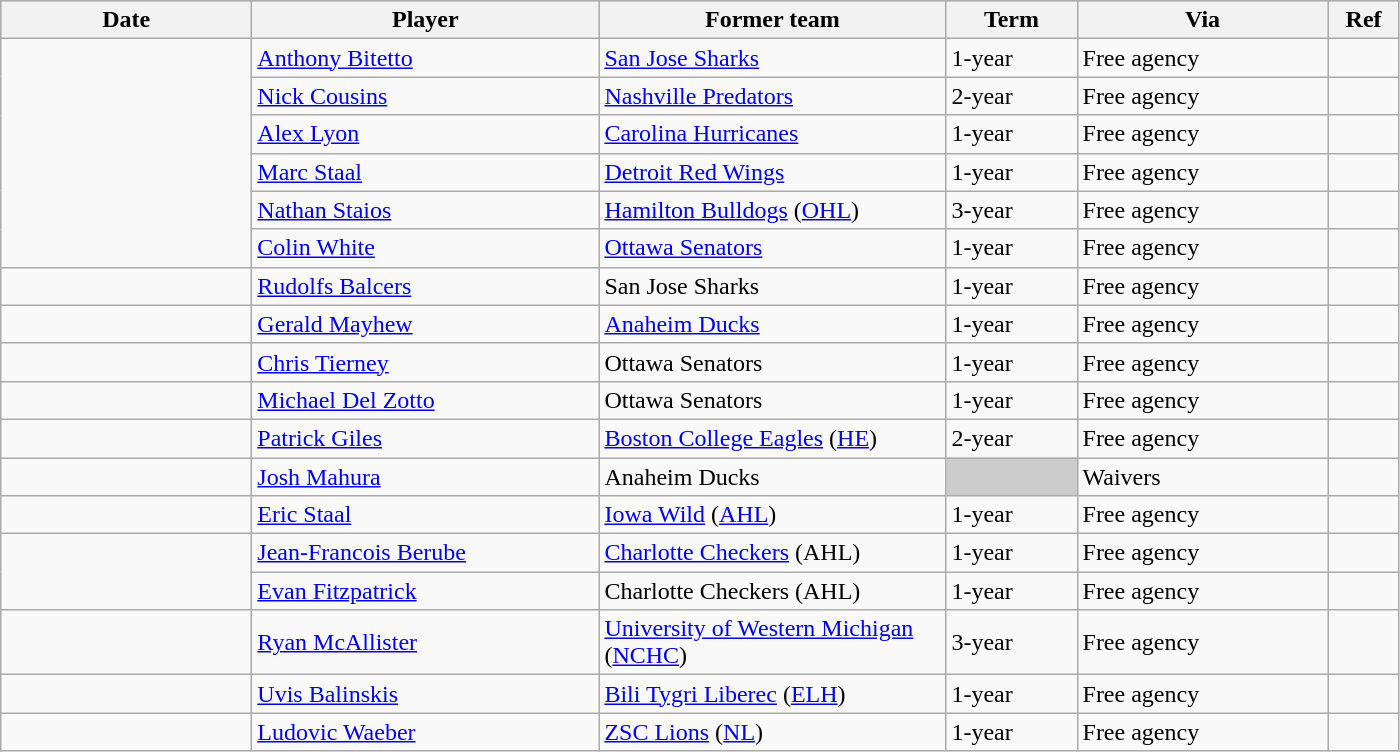<table class="wikitable">
<tr style="background:#ddd; text-align:center;">
<th style="width: 10em;">Date</th>
<th style="width: 14em;">Player</th>
<th style="width: 14em;">Former team</th>
<th style="width: 5em;">Term</th>
<th style="width: 10em;">Via</th>
<th style="width: 2.5em;">Ref</th>
</tr>
<tr>
<td rowspan=6></td>
<td><a href='#'>Anthony Bitetto</a></td>
<td><a href='#'>San Jose Sharks</a></td>
<td>1-year</td>
<td>Free agency</td>
<td></td>
</tr>
<tr>
<td><a href='#'>Nick Cousins</a></td>
<td><a href='#'>Nashville Predators</a></td>
<td>2-year</td>
<td>Free agency</td>
<td></td>
</tr>
<tr>
<td><a href='#'>Alex Lyon</a></td>
<td><a href='#'>Carolina Hurricanes</a></td>
<td>1-year</td>
<td>Free agency</td>
<td></td>
</tr>
<tr>
<td><a href='#'>Marc Staal</a></td>
<td><a href='#'>Detroit Red Wings</a></td>
<td>1-year</td>
<td>Free agency</td>
<td></td>
</tr>
<tr>
<td><a href='#'>Nathan Staios</a></td>
<td><a href='#'>Hamilton Bulldogs</a> (<a href='#'>OHL</a>)</td>
<td>3-year</td>
<td>Free agency</td>
<td></td>
</tr>
<tr>
<td><a href='#'>Colin White</a></td>
<td><a href='#'>Ottawa Senators</a></td>
<td>1-year</td>
<td>Free agency</td>
<td></td>
</tr>
<tr>
<td></td>
<td><a href='#'>Rudolfs Balcers</a></td>
<td>San Jose Sharks</td>
<td>1-year</td>
<td>Free agency</td>
<td></td>
</tr>
<tr>
<td></td>
<td><a href='#'>Gerald Mayhew</a></td>
<td><a href='#'>Anaheim Ducks</a></td>
<td>1-year</td>
<td>Free agency</td>
<td></td>
</tr>
<tr>
<td></td>
<td><a href='#'>Chris Tierney</a></td>
<td>Ottawa Senators</td>
<td>1-year</td>
<td>Free agency</td>
<td></td>
</tr>
<tr>
<td></td>
<td><a href='#'>Michael Del Zotto</a></td>
<td>Ottawa Senators</td>
<td>1-year</td>
<td>Free agency</td>
<td></td>
</tr>
<tr>
<td></td>
<td><a href='#'>Patrick Giles</a></td>
<td><a href='#'>Boston College Eagles</a> (<a href='#'>HE</a>)</td>
<td>2-year</td>
<td>Free agency</td>
<td></td>
</tr>
<tr>
<td></td>
<td><a href='#'>Josh Mahura</a></td>
<td>Anaheim Ducks</td>
<td style="background:#ccc;"></td>
<td>Waivers</td>
<td></td>
</tr>
<tr>
<td></td>
<td><a href='#'>Eric Staal</a></td>
<td><a href='#'>Iowa Wild</a> (<a href='#'>AHL</a>)</td>
<td>1-year</td>
<td>Free agency</td>
<td></td>
</tr>
<tr>
<td rowspan=2></td>
<td><a href='#'>Jean-Francois Berube</a></td>
<td><a href='#'>Charlotte Checkers</a> (AHL)</td>
<td>1-year</td>
<td>Free agency</td>
<td></td>
</tr>
<tr>
<td><a href='#'>Evan Fitzpatrick</a></td>
<td>Charlotte Checkers (AHL)</td>
<td>1-year</td>
<td>Free agency</td>
<td></td>
</tr>
<tr>
<td></td>
<td><a href='#'>Ryan McAllister</a></td>
<td><a href='#'>University of Western Michigan</a> (<a href='#'>NCHC</a>)</td>
<td>3-year</td>
<td>Free agency</td>
<td></td>
</tr>
<tr>
<td></td>
<td><a href='#'>Uvis Balinskis</a></td>
<td><a href='#'>Bili Tygri Liberec</a> (<a href='#'>ELH</a>)</td>
<td>1-year</td>
<td>Free agency</td>
<td></td>
</tr>
<tr>
<td></td>
<td><a href='#'>Ludovic Waeber</a></td>
<td><a href='#'>ZSC Lions</a> (<a href='#'>NL</a>)</td>
<td>1-year</td>
<td>Free agency</td>
<td></td>
</tr>
</table>
